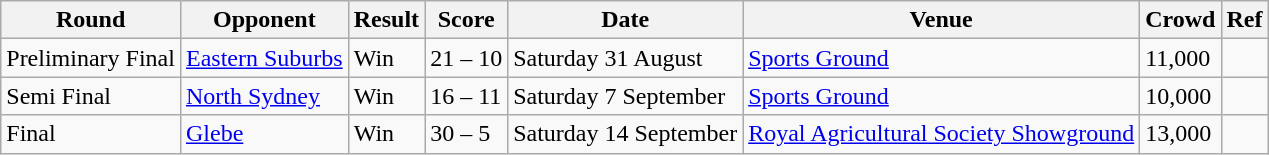<table class="wikitable" style="text-align:left;">
<tr>
<th>Round</th>
<th>Opponent</th>
<th>Result</th>
<th>Score</th>
<th>Date</th>
<th>Venue</th>
<th>Crowd</th>
<th>Ref</th>
</tr>
<tr>
<td>Preliminary Final</td>
<td> <a href='#'>Eastern Suburbs</a></td>
<td>Win</td>
<td>21 – 10</td>
<td>Saturday 31 August</td>
<td><a href='#'>Sports Ground</a></td>
<td>11,000</td>
<td></td>
</tr>
<tr>
<td>Semi Final</td>
<td> <a href='#'>North Sydney</a></td>
<td>Win</td>
<td>16 – 11</td>
<td>Saturday 7 September</td>
<td><a href='#'>Sports Ground</a></td>
<td>10,000</td>
<td></td>
</tr>
<tr>
<td>Final</td>
<td> <a href='#'>Glebe</a></td>
<td>Win</td>
<td>30 – 5</td>
<td>Saturday 14 September</td>
<td><a href='#'>Royal Agricultural Society Showground</a></td>
<td>13,000</td>
<td></td>
</tr>
</table>
